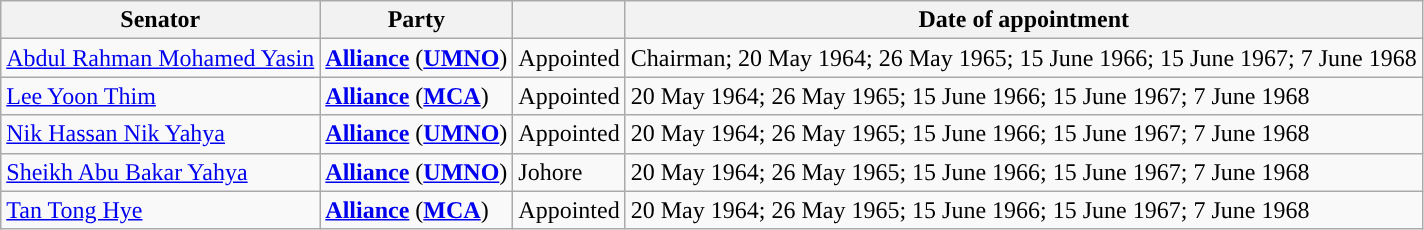<table class="wikitable sortable">
<tr>
<th>Senator</th>
<th>Party</th>
<th></th>
<th>Date of appointment</th>
</tr>
<tr>
<td><a href='#'>Abdul Rahman Mohamed Yasin</a></td>
<td><strong><a href='#'>Alliance</a></strong> (<strong><a href='#'>UMNO</a></strong>)</td>
<td>Appointed</td>
<td>Chairman; 20 May 1964; 26 May 1965; 15 June 1966; 15 June 1967; 7 June 1968</td>
</tr>
<tr>
<td><a href='#'>Lee Yoon Thim</a></td>
<td><strong><a href='#'>Alliance</a></strong> (<strong><a href='#'>MCA</a></strong>)</td>
<td>Appointed</td>
<td>20 May 1964; 26 May 1965; 15 June 1966; 15 June 1967; 7 June 1968</td>
</tr>
<tr>
<td><a href='#'>Nik Hassan Nik Yahya</a></td>
<td><strong><a href='#'>Alliance</a></strong> (<strong><a href='#'>UMNO</a></strong>)</td>
<td>Appointed</td>
<td>20 May 1964; 26 May 1965; 15 June 1966; 15 June 1967; 7 June 1968</td>
</tr>
<tr>
<td><a href='#'>Sheikh Abu Bakar Yahya</a></td>
<td><strong><a href='#'>Alliance</a></strong> (<strong><a href='#'>UMNO</a></strong>)</td>
<td>Johore</td>
<td>20 May 1964; 26 May 1965; 15 June 1966; 15 June 1967; 7 June 1968</td>
</tr>
<tr>
<td><a href='#'>Tan Tong Hye</a></td>
<td><strong><a href='#'>Alliance</a></strong> (<strong><a href='#'>MCA</a></strong>)</td>
<td>Appointed</td>
<td>20 May 1964; 26 May 1965; 15 June 1966; 15 June 1967; 7 June 1968</td>
</tr>
</table>
